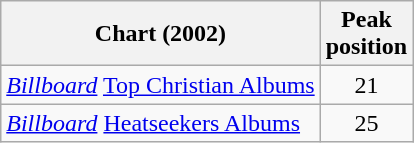<table class="wikitable sortable plainrowheaders">
<tr>
<th scope="col">Chart (2002)</th>
<th scope="col">Peak<br>position</th>
</tr>
<tr>
<td><em><a href='#'>Billboard</a></em> <a href='#'>Top Christian Albums</a></td>
<td align="center">21</td>
</tr>
<tr>
<td><em><a href='#'>Billboard</a></em> <a href='#'>Heatseekers Albums</a></td>
<td align="center">25</td>
</tr>
</table>
